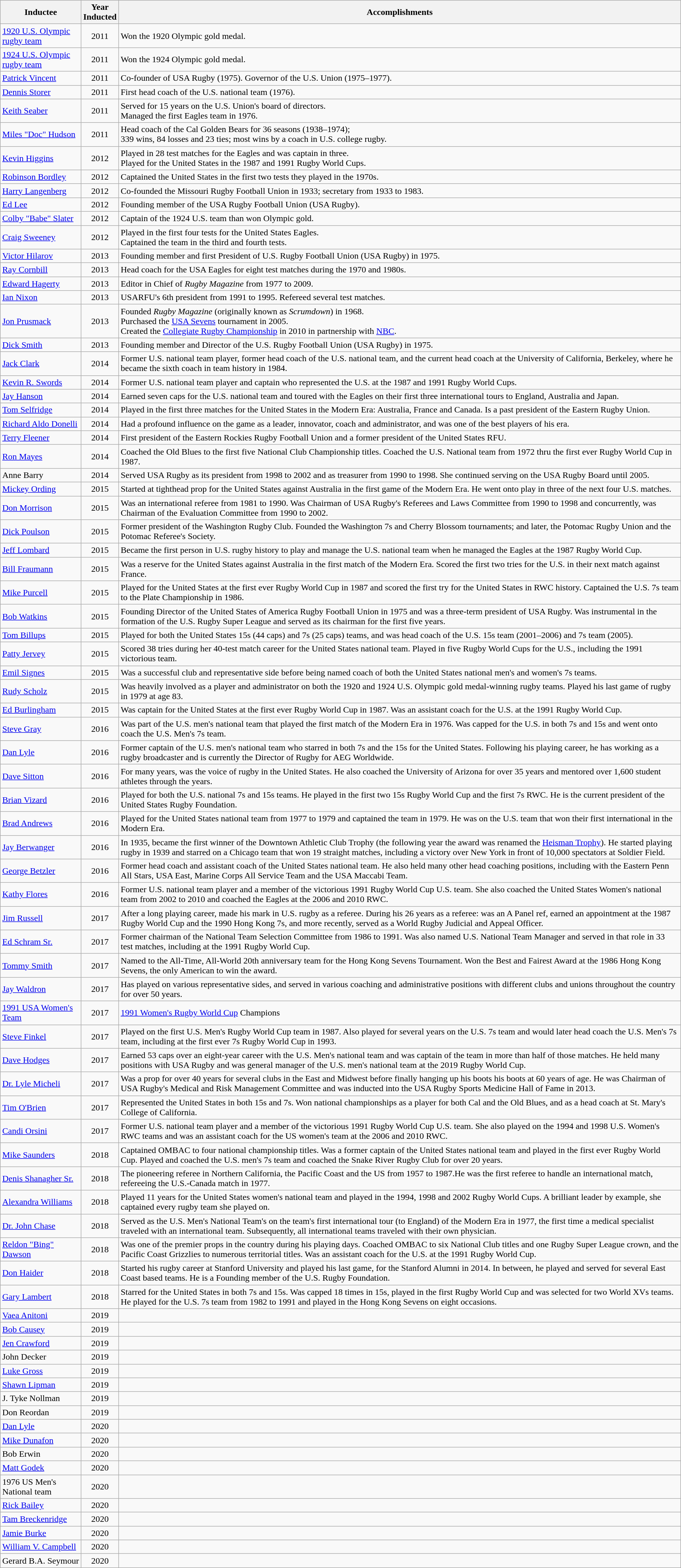<table class="wikitable sortable">
<tr>
<th>Inductee</th>
<th>Year <br> Inducted</th>
<th>Accomplishments</th>
</tr>
<tr>
<td><a href='#'>1920 U.S. Olympic rugby team</a></td>
<td align=center>2011</td>
<td>Won the 1920 Olympic gold medal.</td>
</tr>
<tr>
<td><a href='#'>1924 U.S. Olympic rugby team</a></td>
<td style="text-align:center;">2011</td>
<td>Won the 1924 Olympic gold medal.</td>
</tr>
<tr>
<td><a href='#'>Patrick Vincent</a></td>
<td style="text-align:center;">2011</td>
<td>Co-founder of USA Rugby (1975). Governor of the U.S. Union (1975–1977).</td>
</tr>
<tr>
<td><a href='#'>Dennis Storer</a></td>
<td style="text-align:center;">2011</td>
<td>First head coach of the U.S. national team (1976).</td>
</tr>
<tr>
<td><a href='#'>Keith Seaber</a></td>
<td style="text-align:center;">2011</td>
<td>Served for 15 years on the U.S. Union's board of directors. <br> Managed the first Eagles team in 1976.</td>
</tr>
<tr>
<td><a href='#'>Miles "Doc" Hudson</a></td>
<td style="text-align:center;">2011</td>
<td>Head coach of the Cal Golden Bears for 36 seasons (1938–1974); <br> 339 wins, 84 losses and 23 ties; most wins by a coach in U.S. college rugby.</td>
</tr>
<tr>
<td><a href='#'>Kevin Higgins</a></td>
<td style="text-align:center;">2012</td>
<td>Played in 28 test matches for the Eagles and was captain in three. <br> Played for the United States in the 1987 and 1991 Rugby World Cups.</td>
</tr>
<tr>
<td><a href='#'>Robinson Bordley</a></td>
<td style="text-align:center;">2012</td>
<td>Captained the United States in the first two tests they played in the 1970s.</td>
</tr>
<tr>
<td><a href='#'>Harry Langenberg</a></td>
<td style="text-align:center;">2012</td>
<td>Co-founded the Missouri Rugby Football Union in 1933; secretary from 1933 to 1983.</td>
</tr>
<tr>
<td><a href='#'>Ed Lee</a></td>
<td style="text-align:center;">2012</td>
<td>Founding member of the USA Rugby Football Union (USA Rugby).</td>
</tr>
<tr>
<td><a href='#'>Colby "Babe" Slater</a></td>
<td style="text-align:center;">2012</td>
<td>Captain of the 1924 U.S. team than won Olympic gold.</td>
</tr>
<tr>
<td><a href='#'>Craig Sweeney</a></td>
<td style="text-align:center;">2012</td>
<td>Played in the first four tests for the United States Eagles. <br> Captained the team in the third and fourth tests.</td>
</tr>
<tr>
<td><a href='#'>Victor Hilarov</a></td>
<td style="text-align:center;">2013</td>
<td>Founding member and first President of U.S. Rugby Football Union (USA Rugby) in 1975.</td>
</tr>
<tr>
<td><a href='#'>Ray Cornbill</a></td>
<td style="text-align:center;">2013</td>
<td>Head coach for the USA Eagles for eight test matches during the 1970 and 1980s.</td>
</tr>
<tr>
<td><a href='#'>Edward Hagerty</a></td>
<td style="text-align:center;">2013</td>
<td>Editor in Chief of <em>Rugby Magazine</em> from 1977 to 2009.</td>
</tr>
<tr>
<td><a href='#'>Ian Nixon</a></td>
<td style="text-align:center;">2013</td>
<td>USARFU's 6th president from 1991 to 1995. Refereed several test matches.</td>
</tr>
<tr>
<td><a href='#'>Jon Prusmack</a></td>
<td style="text-align:center;">2013</td>
<td>Founded <em>Rugby Magazine</em> (originally known as <em>Scrumdown</em>) in 1968. <br> Purchased the <a href='#'>USA Sevens</a> tournament in 2005. <br> Created the <a href='#'>Collegiate Rugby Championship</a> in 2010 in partnership with <a href='#'>NBC</a>.</td>
</tr>
<tr>
<td><a href='#'>Dick Smith</a></td>
<td style="text-align:center;">2013</td>
<td>Founding member and Director of the U.S. Rugby Football Union (USA Rugby) in 1975.</td>
</tr>
<tr>
<td><a href='#'>Jack Clark</a></td>
<td style="text-align:center;">2014</td>
<td>Former U.S. national team player, former head coach of the U.S. national team, and the current head coach at the University of California, Berkeley, where he became the sixth coach in team history in 1984.</td>
</tr>
<tr>
<td><a href='#'>Kevin R. Swords</a></td>
<td style="text-align:center;">2014</td>
<td>Former U.S. national team player and captain who represented the U.S. at the 1987 and 1991 Rugby World Cups.</td>
</tr>
<tr>
<td><a href='#'>Jay Hanson</a></td>
<td style="text-align:center;">2014</td>
<td>Earned seven caps for the U.S. national team and toured with the Eagles on their first three international tours to England, Australia and Japan.</td>
</tr>
<tr>
<td><a href='#'>Tom Selfridge</a></td>
<td style="text-align:center;">2014</td>
<td>Played in the first three matches for the United States in the Modern Era: Australia, France and Canada. Is a past president of the Eastern Rugby Union.</td>
</tr>
<tr>
<td><a href='#'>Richard Aldo Donelli</a></td>
<td style="text-align:center;">2014</td>
<td>Had a profound influence on the game as a leader, innovator, coach and administrator, and was one of the best players of his era.</td>
</tr>
<tr>
<td><a href='#'>Terry Fleener</a></td>
<td style="text-align:center;">2014</td>
<td>First president of the Eastern Rockies Rugby Football Union and a former president of the United States RFU.</td>
</tr>
<tr>
<td><a href='#'>Ron Mayes</a></td>
<td style="text-align:center;">2014</td>
<td>Coached the Old Blues to the first five National Club Championship titles. Coached the U.S. National team from 1972 thru the first ever Rugby World Cup in 1987.</td>
</tr>
<tr>
<td>Anne Barry</td>
<td style="text-align:center;">2014</td>
<td>Served USA Rugby as its president from 1998 to 2002 and as treasurer from 1990 to 1998. She continued serving on the USA Rugby Board until 2005.</td>
</tr>
<tr>
<td><a href='#'>Mickey Ording</a></td>
<td style="text-align:center;">2015</td>
<td>Started at tighthead prop for the United States against Australia in the first game of the Modern Era. He went onto play in three of the next four U.S. matches.</td>
</tr>
<tr>
<td><a href='#'>Don Morrison</a></td>
<td style="text-align:center;">2015</td>
<td>Was an international referee from 1981 to 1990. Was Chairman of USA Rugby's Referees and Laws Committee from 1990 to 1998 and concurrently, was Chairman of the Evaluation Committee from 1990 to 2002.</td>
</tr>
<tr>
<td><a href='#'>Dick Poulson</a></td>
<td style="text-align:center;">2015</td>
<td>Former president of the Washington Rugby Club. Founded the Washington 7s and Cherry Blossom tournaments; and later, the Potomac Rugby Union and the Potomac Referee's Society.</td>
</tr>
<tr>
<td><a href='#'>Jeff Lombard</a></td>
<td style="text-align:center;">2015</td>
<td>Became the first person in U.S. rugby history to play and manage the U.S. national team when he managed the Eagles at the 1987 Rugby World Cup.</td>
</tr>
<tr>
<td><a href='#'>Bill Fraumann</a></td>
<td style="text-align:center;">2015</td>
<td>Was a reserve for the United States against Australia in the first match of the Modern Era. Scored the first two tries for the U.S. in their next match against France.</td>
</tr>
<tr>
<td><a href='#'>Mike Purcell</a></td>
<td style="text-align:center;">2015</td>
<td>Played for the United States at the first ever Rugby World Cup in 1987 and scored the first try for the United States in RWC history. Captained the U.S. 7s team to the Plate Championship in 1986.</td>
</tr>
<tr>
<td><a href='#'>Bob Watkins</a></td>
<td style="text-align:center;">2015</td>
<td>Founding Director of the United States of America Rugby Football Union in 1975 and was a three-term president of USA Rugby. Was instrumental in the formation of the U.S. Rugby Super League and served as its chairman for the first five years.</td>
</tr>
<tr>
<td><a href='#'>Tom Billups</a></td>
<td style="text-align:center;">2015</td>
<td>Played for both the United States 15s (44 caps) and 7s (25 caps) teams, and was head coach of the U.S. 15s team (2001–2006) and 7s team (2005).</td>
</tr>
<tr>
<td><a href='#'>Patty Jervey</a></td>
<td style="text-align:center;">2015</td>
<td>Scored 38 tries during her 40-test match career for the United States national team. Played in five Rugby World Cups for the U.S., including the 1991 victorious team.</td>
</tr>
<tr>
<td><a href='#'>Emil Signes</a></td>
<td style="text-align:center;">2015</td>
<td>Was a successful club and representative side before being named coach of both the United States national men's and women's 7s teams.</td>
</tr>
<tr>
<td><a href='#'>Rudy Scholz</a></td>
<td style="text-align:center;">2015</td>
<td>Was heavily involved as a player and administrator on both the 1920 and 1924 U.S. Olympic gold medal-winning rugby teams. Played his last game of rugby in 1979 at age 83.</td>
</tr>
<tr>
<td><a href='#'>Ed Burlingham</a></td>
<td style="text-align:center;">2015</td>
<td>Was captain for the United States at the first ever Rugby World Cup in 1987. Was an assistant coach for the U.S. at the 1991 Rugby World Cup.</td>
</tr>
<tr>
<td><a href='#'>Steve Gray</a></td>
<td style="text-align:center;">2016</td>
<td>Was part of the U.S. men's national team that played the first match of the Modern Era in 1976. Was capped for the U.S. in both 7s and 15s and went onto coach the U.S. Men's 7s team.</td>
</tr>
<tr>
<td><a href='#'>Dan Lyle</a></td>
<td style="text-align:center;">2016</td>
<td>Former captain of the U.S. men's national team who starred in both 7s and the 15s for the United States. Following his playing career, he has working as a rugby broadcaster and is currently the Director of Rugby for AEG Worldwide.</td>
</tr>
<tr>
<td><a href='#'>Dave Sitton</a></td>
<td style="text-align:center;">2016</td>
<td>For many years, was the voice of rugby in the United States. He also coached the University of Arizona for over 35 years and mentored over 1,600 student athletes through the years.</td>
</tr>
<tr>
<td><a href='#'>Brian Vizard</a></td>
<td style="text-align:center;">2016</td>
<td>Played for both the U.S. national 7s and 15s teams. He played in the first two 15s Rugby World Cup and the first 7s RWC. He is the current president of the United States Rugby Foundation.</td>
</tr>
<tr>
<td><a href='#'>Brad Andrews</a></td>
<td style="text-align:center;">2016</td>
<td>Played for the United States national team from 1977 to 1979 and captained the team in 1979. He was on the U.S. team that won their first international in the Modern Era.</td>
</tr>
<tr>
<td><a href='#'>Jay Berwanger</a></td>
<td style="text-align:center;">2016</td>
<td>In 1935, became the first winner of the Downtown Athletic Club Trophy (the following year the award was renamed the <a href='#'>Heisman Trophy</a>). He started playing rugby in 1939 and starred on a Chicago team that won 19 straight matches, including a victory over New York in front of 10,000 spectators at Soldier Field.</td>
</tr>
<tr>
<td><a href='#'>George Betzler</a></td>
<td style="text-align:center;">2016</td>
<td>Former head coach and assistant coach of the United States national team. He also held many other head coaching positions, including with the Eastern Penn All Stars, USA East, Marine Corps All Service Team and the USA Maccabi Team.</td>
</tr>
<tr>
<td><a href='#'>Kathy Flores</a></td>
<td style="text-align:center;">2016</td>
<td>Former U.S. national team player and a member of the victorious 1991 Rugby World Cup U.S. team. She also coached the United States Women's national team from 2002 to 2010 and coached the Eagles at the 2006 and 2010 RWC.</td>
</tr>
<tr>
<td><a href='#'>Jim Russell</a></td>
<td style="text-align:center;">2017</td>
<td>After a long playing career, made his mark in U.S. rugby as a referee. During his 26 years as a referee: was an A Panel ref, earned an appointment at the 1987 Rugby World Cup and the 1990 Hong Kong 7s, and more recently, served as a World Rugby Judicial and Appeal Officer.</td>
</tr>
<tr>
<td><a href='#'>Ed Schram Sr.</a></td>
<td style="text-align:center;">2017</td>
<td>Former chairman of the National Team Selection Committee from 1986 to 1991. Was also named U.S. National Team Manager and served in that role in 33 test matches, including at the 1991 Rugby World Cup.</td>
</tr>
<tr>
<td><a href='#'>Tommy Smith</a></td>
<td style="text-align:center;">2017</td>
<td>Named to the All-Time, All-World 20th anniversary team for the Hong Kong Sevens Tournament. Won the Best and Fairest Award at the 1986 Hong Kong Sevens, the only American to win the award.</td>
</tr>
<tr>
<td><a href='#'>Jay Waldron</a></td>
<td style="text-align:center;">2017</td>
<td>Has played on various representative sides, and served in various coaching and administrative positions with different clubs and unions throughout the country for over 50 years.</td>
</tr>
<tr>
<td><a href='#'>1991 USA Women's Team</a></td>
<td style="text-align:center;">2017</td>
<td><a href='#'>1991 Women's Rugby World Cup</a> Champions</td>
</tr>
<tr>
<td><a href='#'>Steve Finkel</a></td>
<td style="text-align:center;">2017</td>
<td>Played on the first U.S. Men's Rugby World Cup team in 1987. Also played for several years on the U.S. 7s team and would later head coach the U.S. Men's 7s team, including at the first ever 7s Rugby World Cup in 1993.</td>
</tr>
<tr>
<td><a href='#'>Dave Hodges</a></td>
<td style="text-align:center;">2017</td>
<td>Earned 53 caps over an eight-year career with the U.S. Men's national team and was captain of the team in more than half of those matches. He held many positions with USA Rugby and was general manager of the U.S. men's national team at the 2019 Rugby World Cup.</td>
</tr>
<tr>
<td><a href='#'>Dr. Lyle Micheli</a></td>
<td style="text-align:center;">2017</td>
<td>Was a prop for over 40 years for several clubs in the East and Midwest before finally hanging up his boots his boots at 60 years of age. He was Chairman of USA Rugby's Medical and Risk Management Committee and was inducted into the USA Rugby Sports Medicine Hall of Fame in 2013.</td>
</tr>
<tr>
<td><a href='#'>Tim O'Brien</a></td>
<td style="text-align:center;">2017</td>
<td>Represented the United States in both 15s and 7s. Won national championships as a player for both Cal and the Old Blues, and as a head coach at St. Mary's College of California.</td>
</tr>
<tr>
<td><a href='#'>Candi Orsini</a></td>
<td style="text-align:center;">2017</td>
<td>Former U.S. national team player and a member of the victorious 1991 Rugby World Cup U.S. team. She also played on the 1994 and 1998 U.S. Women's RWC teams and was an assistant coach for the US women's team at the 2006 and 2010 RWC.</td>
</tr>
<tr>
<td><a href='#'>Mike Saunders</a></td>
<td style="text-align:center;">2018</td>
<td>Captained OMBAC to four national championship titles. Was a former captain of the United States national team and played in the first ever Rugby World Cup. Played and coached the U.S. men's 7s team and coached the Snake River Rugby Club for over 20 years.</td>
</tr>
<tr>
<td><a href='#'>Denis Shanagher Sr.</a></td>
<td style="text-align:center;">2018</td>
<td>The pioneering referee in Northern California, the Pacific Coast and the US from 1957 to 1987.He was the first referee to handle an international match, refereeing the U.S.-Canada match in 1977.</td>
</tr>
<tr>
<td><a href='#'>Alexandra Williams</a></td>
<td style="text-align:center;">2018</td>
<td>Played 11 years for the United States women's national team and played in the 1994, 1998 and 2002 Rugby World Cups. A brilliant leader by example, she captained every rugby team she played on.</td>
</tr>
<tr>
<td><a href='#'>Dr. John Chase</a></td>
<td style="text-align:center;">2018</td>
<td>Served as the U.S. Men's National Team's on the team's first international tour (to England) of the Modern Era in 1977, the first time a medical specialist traveled with an international team. Subsequently, all international teams traveled with their own physician.</td>
</tr>
<tr>
<td><a href='#'>Reldon "Bing" Dawson</a></td>
<td style="text-align:center;">2018</td>
<td>Was one of the premier props in the country during his playing days. Coached OMBAC to six National Club titles and one Rugby Super League crown, and the Pacific Coast Grizzlies to numerous territorial titles. Was an assistant coach for the U.S. at the 1991 Rugby World Cup.</td>
</tr>
<tr>
<td><a href='#'>Don Haider</a></td>
<td style="text-align:center;">2018</td>
<td>Started his rugby career at Stanford University and played his last game, for the Stanford Alumni in 2014. In between, he played and served for several East Coast based teams. He is a Founding member of the U.S. Rugby Foundation.</td>
</tr>
<tr>
<td><a href='#'>Gary Lambert</a></td>
<td style="text-align:center;">2018</td>
<td>Starred for the United States in both 7s and 15s. Was capped 18 times in 15s, played in the first Rugby World Cup and was selected for two World XVs teams. He played for the U.S. 7s team from 1982 to 1991 and played in the Hong Kong Sevens on eight occasions.</td>
</tr>
<tr>
<td><a href='#'>Vaea Anitoni</a></td>
<td style="text-align:center;">2019</td>
<td></td>
</tr>
<tr>
<td><a href='#'>Bob Causey</a></td>
<td style="text-align:center;">2019</td>
<td></td>
</tr>
<tr>
<td><a href='#'>Jen Crawford</a></td>
<td style="text-align:center;">2019</td>
<td></td>
</tr>
<tr>
<td>John Decker</td>
<td style="text-align:center;">2019</td>
<td></td>
</tr>
<tr>
<td><a href='#'>Luke Gross</a></td>
<td style="text-align:center;">2019</td>
<td></td>
</tr>
<tr>
<td><a href='#'>Shawn Lipman</a></td>
<td style="text-align:center;">2019</td>
<td></td>
</tr>
<tr>
<td>J. Tyke Nollman</td>
<td style="text-align:center;">2019</td>
<td></td>
</tr>
<tr>
<td>Don Reordan</td>
<td style="text-align:center;">2019</td>
<td></td>
</tr>
<tr>
<td><a href='#'>Dan Lyle</a></td>
<td style="text-align:center;">2020</td>
<td></td>
</tr>
<tr>
<td><a href='#'>Mike Dunafon</a></td>
<td style="text-align:center;">2020</td>
<td></td>
</tr>
<tr>
<td>Bob Erwin</td>
<td style="text-align:center;">2020</td>
<td></td>
</tr>
<tr>
<td><a href='#'>Matt Godek</a></td>
<td style="text-align:center;">2020</td>
<td></td>
</tr>
<tr>
<td>1976 US Men's National team</td>
<td style="text-align:center;">2020</td>
<td></td>
</tr>
<tr>
<td><a href='#'>Rick Bailey</a></td>
<td style="text-align:center;">2020</td>
<td></td>
</tr>
<tr>
<td><a href='#'>Tam Breckenridge</a></td>
<td style="text-align:center;">2020</td>
<td></td>
</tr>
<tr>
<td><a href='#'>Jamie Burke</a></td>
<td style="text-align:center;">2020</td>
<td></td>
</tr>
<tr>
<td><a href='#'>William V. Campbell</a></td>
<td style="text-align:center;">2020</td>
<td></td>
</tr>
<tr>
<td>Gerard B.A. Seymour</td>
<td style="text-align:center;">2020</td>
<td></td>
</tr>
</table>
